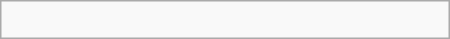<table class="wikitable" border="1" width=300px align="right">
<tr>
<td><br></td>
</tr>
</table>
